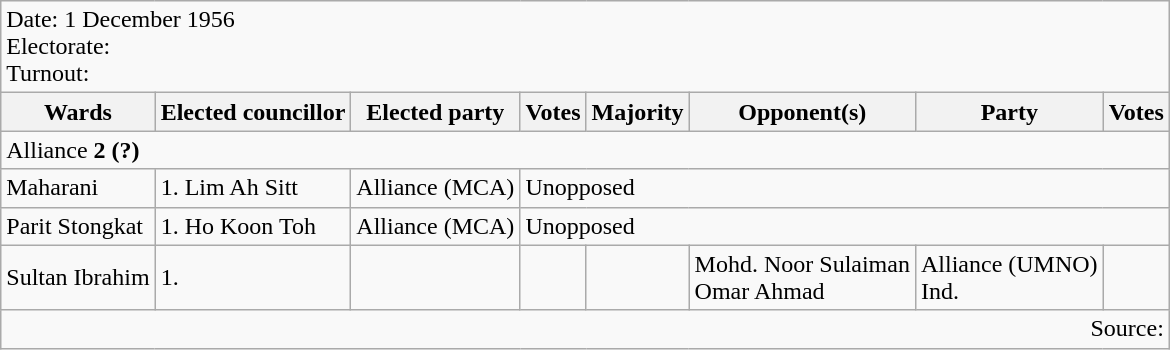<table class=wikitable>
<tr>
<td colspan=8>Date: 1 December 1956<br>Electorate: <br>Turnout:</td>
</tr>
<tr>
<th>Wards</th>
<th>Elected councillor</th>
<th>Elected party</th>
<th>Votes</th>
<th>Majority</th>
<th>Opponent(s)</th>
<th>Party</th>
<th>Votes</th>
</tr>
<tr>
<td colspan=8>Alliance <strong>2 (?)</strong> </td>
</tr>
<tr>
<td>Maharani</td>
<td>1. Lim Ah Sitt</td>
<td>Alliance (MCA)</td>
<td colspan=5>Unopposed</td>
</tr>
<tr>
<td>Parit Stongkat</td>
<td>1. Ho Koon Toh</td>
<td>Alliance (MCA)</td>
<td colspan=5>Unopposed</td>
</tr>
<tr>
<td>Sultan Ibrahim</td>
<td>1.</td>
<td></td>
<td></td>
<td></td>
<td>Mohd. Noor Sulaiman<br>Omar Ahmad</td>
<td>Alliance (UMNO)<br>Ind.</td>
<td></td>
</tr>
<tr>
<td colspan=8 align=right>Source: </td>
</tr>
</table>
